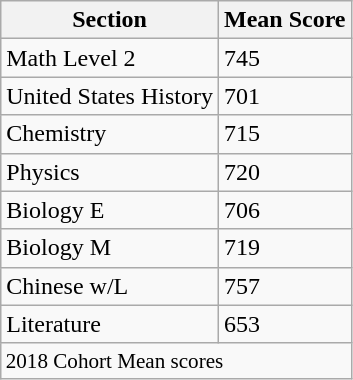<table class="wikitable">
<tr>
<th>Section</th>
<th>Mean Score</th>
</tr>
<tr>
<td>Math Level 2</td>
<td>745</td>
</tr>
<tr>
<td>United States History</td>
<td>701</td>
</tr>
<tr>
<td>Chemistry</td>
<td>715</td>
</tr>
<tr>
<td>Physics</td>
<td>720</td>
</tr>
<tr>
<td>Biology E</td>
<td>706</td>
</tr>
<tr>
<td>Biology M</td>
<td>719</td>
</tr>
<tr>
<td>Chinese w/L</td>
<td>757</td>
</tr>
<tr>
<td>Literature</td>
<td>653</td>
</tr>
<tr>
<td colspan=3 style="font-size:88%">2018 Cohort Mean scores</td>
</tr>
</table>
